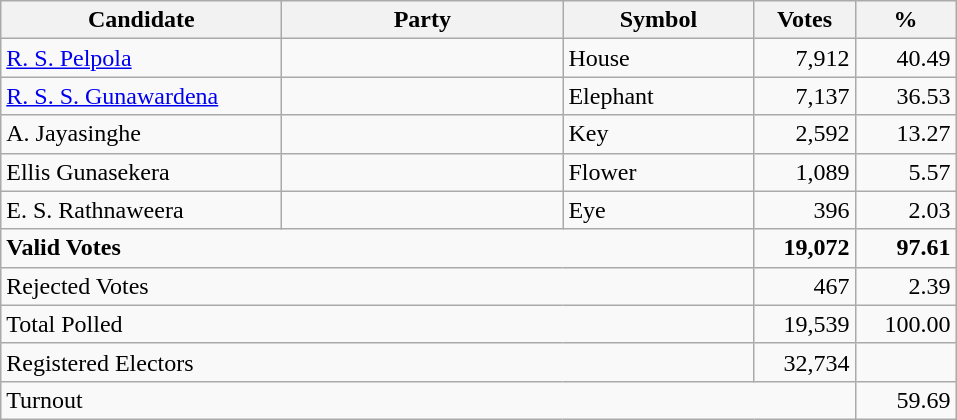<table class="wikitable" border="1" style="text-align:right;">
<tr>
<th align=left width="180">Candidate</th>
<th align=left width="180">Party</th>
<th align=left width="120">Symbol</th>
<th align=left width="60">Votes</th>
<th align=left width="60">%</th>
</tr>
<tr>
<td align=left><a href='#'>R. S. Pelpola</a></td>
<td align=left></td>
<td align=left>House</td>
<td align=right>7,912</td>
<td align=right>40.49</td>
</tr>
<tr>
<td align=left><a href='#'>R. S. S. Gunawardena</a></td>
<td align=left></td>
<td align=left>Elephant</td>
<td align=right>7,137</td>
<td align=right>36.53</td>
</tr>
<tr>
<td align=left>A. Jayasinghe</td>
<td align=left></td>
<td align=left>Key</td>
<td align=right>2,592</td>
<td align=right>13.27</td>
</tr>
<tr>
<td align=left>Ellis Gunasekera</td>
<td align=left></td>
<td align=left>Flower</td>
<td align=right>1,089</td>
<td align=right>5.57</td>
</tr>
<tr>
<td align=left>E. S. Rathnaweera</td>
<td align=left></td>
<td align=left>Eye</td>
<td align=right>396</td>
<td align=right>2.03</td>
</tr>
<tr>
<td align=left colspan=3><strong>Valid Votes</strong></td>
<td align=right><strong>19,072</strong></td>
<td align=right><strong>97.61</strong></td>
</tr>
<tr>
<td align=left colspan=3>Rejected Votes</td>
<td align=right>467</td>
<td align=right>2.39</td>
</tr>
<tr>
<td align=left colspan=3>Total Polled</td>
<td align=right>19,539</td>
<td align=right>100.00</td>
</tr>
<tr>
<td align=left colspan=3>Registered Electors</td>
<td align=right>32,734</td>
<td></td>
</tr>
<tr>
<td align=left colspan=4>Turnout</td>
<td align=right>59.69</td>
</tr>
</table>
